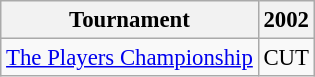<table class="wikitable" style="font-size:95%;text-align:center;">
<tr>
<th>Tournament</th>
<th>2002</th>
</tr>
<tr>
<td align=left><a href='#'>The Players Championship</a></td>
<td>CUT</td>
</tr>
</table>
